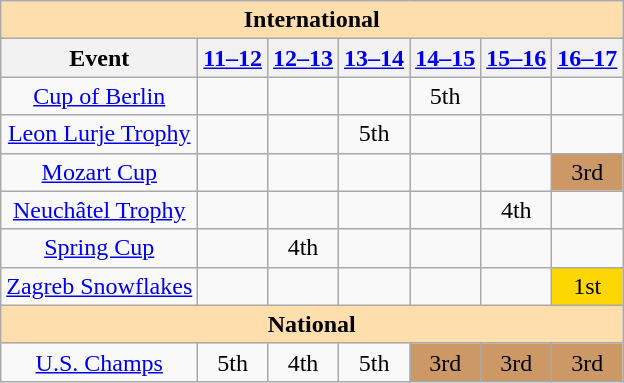<table class="wikitable">
<tr>
<th colspan="7" style="background-color: #ffdead; " align="center"><strong>International</strong><strong></strong></th>
</tr>
<tr>
<th>Event</th>
<th><a href='#'>11–12</a></th>
<th><a href='#'>12–13</a></th>
<th><a href='#'>13–14</a></th>
<th><a href='#'>14–15</a></th>
<th><a href='#'>15–16</a></th>
<th><a href='#'>16–17</a></th>
</tr>
<tr>
<td align="center"><a href='#'>Cup of Berlin</a></td>
<td></td>
<td></td>
<td></td>
<td align="center">5th</td>
<td></td>
<td></td>
</tr>
<tr>
<td align="center"><a href='#'>Leon Lurje Trophy</a></td>
<td></td>
<td></td>
<td align="center">5th</td>
<td></td>
<td></td>
<td></td>
</tr>
<tr>
<td align="center"><a href='#'>Mozart Cup</a></td>
<td></td>
<td></td>
<td></td>
<td></td>
<td></td>
<td bgcolor="cc9966" align="center">3rd</td>
</tr>
<tr>
<td align="center"><a href='#'>Neuchâtel Trophy</a></td>
<td></td>
<td></td>
<td></td>
<td></td>
<td align="center">4th</td>
<td></td>
</tr>
<tr>
<td align="center"><a href='#'>Spring Cup</a></td>
<td></td>
<td align="center">4th</td>
<td></td>
<td></td>
<td></td>
<td></td>
</tr>
<tr>
<td align="center"><a href='#'>Zagreb Snowflakes</a></td>
<td></td>
<td></td>
<td></td>
<td></td>
<td></td>
<td bgcolor="gold" align="center">1st</td>
</tr>
<tr>
<th colspan="7" style="background-color: #ffdead; " align="center"><strong>National</strong></th>
</tr>
<tr>
<td align="center"><a href='#'>U.S. Champs</a></td>
<td align="center">5th</td>
<td align="center">4th</td>
<td align="center">5th</td>
<td bgcolor="cc9966" align="center">3rd</td>
<td bgcolor="cc9966" align="center">3rd</td>
<td bgcolor="cc9966" align="center">3rd</td>
</tr>
</table>
